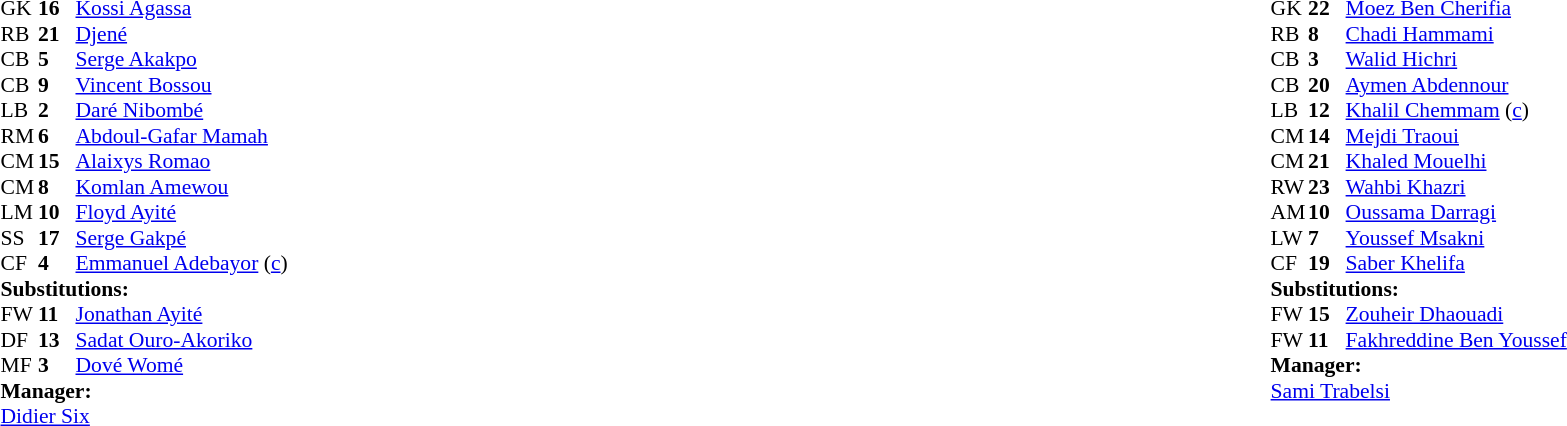<table width="100%">
<tr>
<td valign="top" width="50%"><br><table style="font-size: 90%" cellspacing="0" cellpadding="0">
<tr>
<th width="25"></th>
<th width="25"></th>
</tr>
<tr>
<td>GK</td>
<td><strong>16</strong></td>
<td><a href='#'>Kossi Agassa</a></td>
<td></td>
</tr>
<tr>
<td>RB</td>
<td><strong>21</strong></td>
<td><a href='#'>Djené</a></td>
</tr>
<tr>
<td>CB</td>
<td><strong>5</strong></td>
<td><a href='#'>Serge Akakpo</a></td>
</tr>
<tr>
<td>CB</td>
<td><strong>9</strong></td>
<td><a href='#'>Vincent Bossou</a></td>
</tr>
<tr>
<td>LB</td>
<td><strong>2</strong></td>
<td><a href='#'>Daré Nibombé</a></td>
<td></td>
</tr>
<tr>
<td>RM</td>
<td><strong>6</strong></td>
<td><a href='#'>Abdoul-Gafar Mamah</a></td>
</tr>
<tr>
<td>CM</td>
<td><strong>15</strong></td>
<td><a href='#'>Alaixys Romao</a></td>
</tr>
<tr>
<td>CM</td>
<td><strong>8</strong></td>
<td><a href='#'>Komlan Amewou</a></td>
</tr>
<tr>
<td>LM</td>
<td><strong>10</strong></td>
<td><a href='#'>Floyd Ayité</a></td>
<td></td>
<td></td>
</tr>
<tr>
<td>SS</td>
<td><strong>17</strong></td>
<td><a href='#'>Serge Gakpé</a></td>
<td></td>
<td></td>
</tr>
<tr>
<td>CF</td>
<td><strong>4</strong></td>
<td><a href='#'>Emmanuel Adebayor</a> (<a href='#'>c</a>)</td>
<td></td>
<td></td>
</tr>
<tr>
<td colspan=3><strong>Substitutions:</strong></td>
</tr>
<tr>
<td>FW</td>
<td><strong>11</strong></td>
<td><a href='#'>Jonathan Ayité</a></td>
<td></td>
<td></td>
</tr>
<tr>
<td>DF</td>
<td><strong>13</strong></td>
<td><a href='#'>Sadat Ouro-Akoriko</a></td>
<td></td>
<td></td>
</tr>
<tr>
<td>MF</td>
<td><strong>3</strong></td>
<td><a href='#'>Dové Womé</a></td>
<td></td>
<td></td>
</tr>
<tr>
<td colspan=3><strong>Manager:</strong></td>
</tr>
<tr>
<td colspan=3> <a href='#'>Didier Six</a></td>
</tr>
</table>
</td>
<td valign="top"></td>
<td valign="top" width="50%"><br><table style="font-size: 90%" cellspacing="0" cellpadding="0" align="center">
<tr>
<th width=25></th>
<th width=25></th>
</tr>
<tr>
<td>GK</td>
<td><strong>22</strong></td>
<td><a href='#'>Moez Ben Cherifia</a></td>
</tr>
<tr>
<td>RB</td>
<td><strong>8</strong></td>
<td><a href='#'>Chadi Hammami</a></td>
</tr>
<tr>
<td>CB</td>
<td><strong>3</strong></td>
<td><a href='#'>Walid Hichri</a></td>
</tr>
<tr>
<td>CB</td>
<td><strong>20</strong></td>
<td><a href='#'>Aymen Abdennour</a></td>
</tr>
<tr>
<td>LB</td>
<td><strong>12</strong></td>
<td><a href='#'>Khalil Chemmam</a> (<a href='#'>c</a>)</td>
</tr>
<tr>
<td>CM</td>
<td><strong>14</strong></td>
<td><a href='#'>Mejdi Traoui</a></td>
<td></td>
<td></td>
</tr>
<tr>
<td>CM</td>
<td><strong>21</strong></td>
<td><a href='#'>Khaled Mouelhi</a></td>
<td></td>
</tr>
<tr>
<td>RW</td>
<td><strong>23</strong></td>
<td><a href='#'>Wahbi Khazri</a></td>
<td></td>
<td></td>
</tr>
<tr>
<td>AM</td>
<td><strong>10</strong></td>
<td><a href='#'>Oussama Darragi</a></td>
</tr>
<tr>
<td>LW</td>
<td><strong>7</strong></td>
<td><a href='#'>Youssef Msakni</a></td>
<td></td>
</tr>
<tr>
<td>CF</td>
<td><strong>19</strong></td>
<td><a href='#'>Saber Khelifa</a></td>
</tr>
<tr>
<td colspan=3><strong>Substitutions:</strong></td>
</tr>
<tr>
<td>FW</td>
<td><strong>15</strong></td>
<td><a href='#'>Zouheir Dhaouadi</a></td>
<td></td>
<td></td>
</tr>
<tr>
<td>FW</td>
<td><strong>11</strong></td>
<td><a href='#'>Fakhreddine Ben Youssef</a></td>
<td></td>
<td></td>
</tr>
<tr>
<td colspan=3><strong>Manager:</strong></td>
</tr>
<tr>
<td colspan=3><a href='#'>Sami Trabelsi</a></td>
</tr>
</table>
</td>
</tr>
</table>
